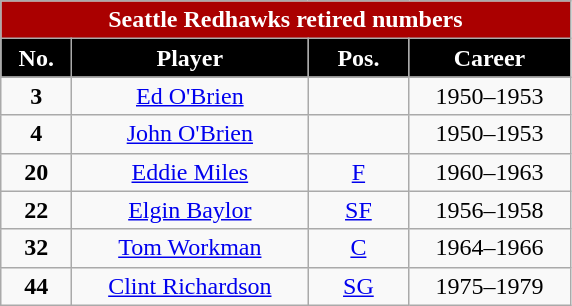<table class="wikitable" style="text-align:center">
<tr>
<td colspan="4" style="background:#AA0000; color:#fff;"><strong>Seattle Redhawks retired numbers</strong></td>
</tr>
<tr>
<th style="width:40px; background:#000; color:#fff;">No.</th>
<th style="width:150px; background:#000; color:#fff;">Player</th>
<th style="width:60px; background:#000; color:#fff;">Pos.</th>
<th style="width:100px; background:#000; color:#fff;">Career</th>
</tr>
<tr>
<td><strong>3</strong></td>
<td><a href='#'>Ed O'Brien</a></td>
<td></td>
<td>1950–1953</td>
</tr>
<tr>
<td><strong>4</strong></td>
<td><a href='#'>John O'Brien</a></td>
<td></td>
<td>1950–1953</td>
</tr>
<tr>
<td><strong>20</strong></td>
<td><a href='#'>Eddie Miles</a></td>
<td><a href='#'>F</a></td>
<td>1960–1963</td>
</tr>
<tr>
<td><strong>22</strong></td>
<td><a href='#'>Elgin Baylor</a></td>
<td><a href='#'>SF</a></td>
<td>1956–1958</td>
</tr>
<tr>
<td><strong>32</strong></td>
<td><a href='#'>Tom Workman</a></td>
<td><a href='#'>C</a></td>
<td>1964–1966</td>
</tr>
<tr>
<td><strong>44</strong></td>
<td><a href='#'>Clint Richardson</a></td>
<td><a href='#'>SG</a></td>
<td>1975–1979</td>
</tr>
</table>
